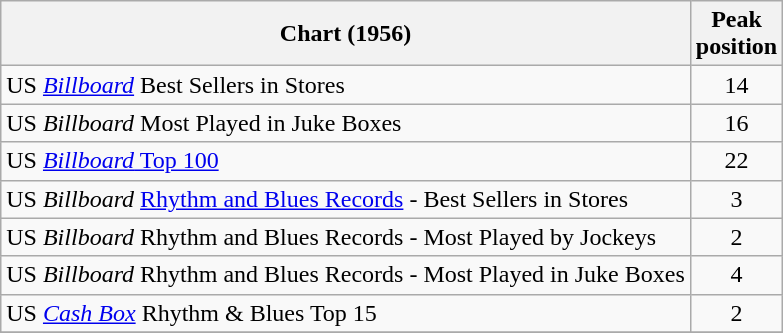<table class="wikitable sortable">
<tr>
<th align="left">Chart (1956)</th>
<th align="left">Peak<br>position</th>
</tr>
<tr>
<td>US <em><a href='#'>Billboard</a></em> Best Sellers in Stores</td>
<td style="text-align:center;">14</td>
</tr>
<tr>
<td>US <em>Billboard</em> Most Played in Juke Boxes</td>
<td style="text-align:center;">16</td>
</tr>
<tr>
<td>US <a href='#'><em>Billboard</em> Top 100</a></td>
<td style="text-align:center;">22</td>
</tr>
<tr>
<td>US <em>Billboard</em> <a href='#'>Rhythm and Blues Records</a> - Best Sellers in Stores</td>
<td style="text-align:center;">3</td>
</tr>
<tr>
<td>US <em>Billboard</em> Rhythm and Blues Records - Most Played by Jockeys</td>
<td style="text-align:center;">2</td>
</tr>
<tr>
<td>US <em>Billboard</em> Rhythm and Blues Records - Most Played in Juke Boxes</td>
<td style="text-align:center;">4</td>
</tr>
<tr>
<td>US <em><a href='#'>Cash Box</a></em> Rhythm & Blues Top 15</td>
<td style="text-align:center;">2</td>
</tr>
<tr>
</tr>
</table>
